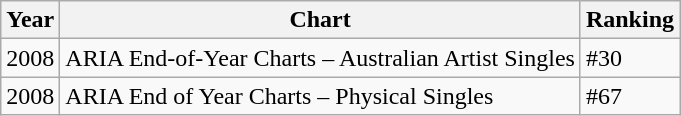<table class="wikitable">
<tr>
<th>Year</th>
<th>Chart</th>
<th>Ranking</th>
</tr>
<tr>
<td>2008</td>
<td>ARIA End-of-Year Charts – Australian Artist Singles</td>
<td>#30</td>
</tr>
<tr>
<td>2008</td>
<td>ARIA End of Year Charts – Physical Singles</td>
<td>#67</td>
</tr>
</table>
